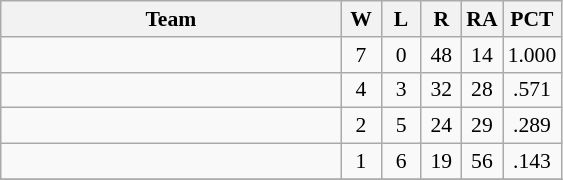<table class=wikitable style="text-align:center;font-size:90%">
<tr>
<th width=220>Team</th>
<th width=20>W</th>
<th width=20>L</th>
<th width=20>R</th>
<th width=20>RA</th>
<th width=20>PCT</th>
</tr>
<tr>
<td align=left></td>
<td>7</td>
<td>0</td>
<td>48</td>
<td>14</td>
<td>1.000</td>
</tr>
<tr>
<td align=left></td>
<td>4</td>
<td>3</td>
<td>32</td>
<td>28</td>
<td>.571</td>
</tr>
<tr>
<td align=left></td>
<td>2</td>
<td>5</td>
<td>24</td>
<td>29</td>
<td>.289</td>
</tr>
<tr>
<td align=left></td>
<td>1</td>
<td>6</td>
<td>19</td>
<td>56</td>
<td>.143</td>
</tr>
<tr>
</tr>
</table>
